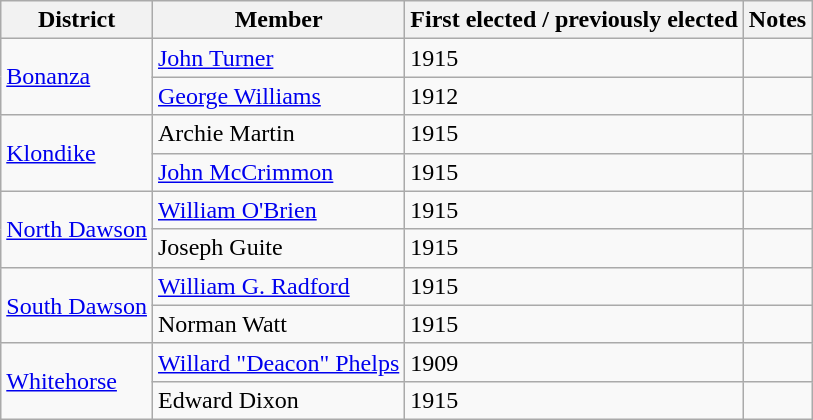<table class="wikitable sortable">
<tr>
<th>District</th>
<th>Member</th>
<th>First elected / previously elected</th>
<th>Notes</th>
</tr>
<tr>
<td rowspan=2><a href='#'>Bonanza</a></td>
<td><a href='#'>John Turner</a></td>
<td>1915</td>
<td></td>
</tr>
<tr>
<td><a href='#'>George Williams</a></td>
<td>1912</td>
<td></td>
</tr>
<tr>
<td rowspan=2><a href='#'>Klondike</a></td>
<td>Archie Martin</td>
<td>1915</td>
<td></td>
</tr>
<tr>
<td><a href='#'>John McCrimmon</a></td>
<td>1915</td>
<td></td>
</tr>
<tr>
<td rowspan=2><a href='#'>North Dawson</a></td>
<td><a href='#'>William O'Brien</a></td>
<td>1915</td>
<td></td>
</tr>
<tr>
<td>Joseph Guite</td>
<td>1915</td>
<td></td>
</tr>
<tr>
<td rowspan=2><a href='#'>South Dawson</a></td>
<td><a href='#'>William G. Radford</a></td>
<td>1915</td>
<td></td>
</tr>
<tr>
<td>Norman Watt</td>
<td>1915</td>
<td></td>
</tr>
<tr>
<td rowspan="2"><a href='#'>Whitehorse</a></td>
<td><a href='#'>Willard "Deacon" Phelps</a></td>
<td>1909</td>
<td></td>
</tr>
<tr>
<td>Edward Dixon</td>
<td>1915</td>
<td></td>
</tr>
</table>
